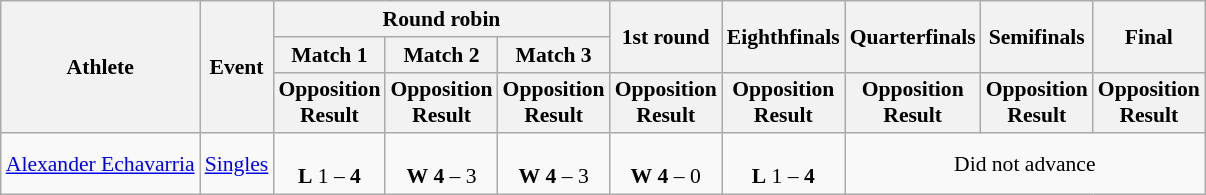<table class="wikitable" border="1" style="font-size:90%">
<tr>
<th rowspan=3>Athlete</th>
<th rowspan=3>Event</th>
<th colspan=3>Round robin</th>
<th rowspan=2>1st round</th>
<th rowspan=2>Eighthfinals</th>
<th rowspan=2>Quarterfinals</th>
<th rowspan=2>Semifinals</th>
<th rowspan=2>Final</th>
</tr>
<tr>
<th>Match 1</th>
<th>Match 2</th>
<th>Match 3</th>
</tr>
<tr>
<th>Opposition<br>Result</th>
<th>Opposition<br>Result</th>
<th>Opposition<br>Result</th>
<th>Opposition<br>Result</th>
<th>Opposition<br>Result</th>
<th>Opposition<br>Result</th>
<th>Opposition<br>Result</th>
<th>Opposition<br>Result</th>
</tr>
<tr>
<td><a href='#'>Alexander Echavarria</a></td>
<td><a href='#'>Singles</a></td>
<td align=center><br><strong>L</strong> 1 – <strong>4</strong></td>
<td align=center><br><strong>W</strong> <strong>4</strong> – 3</td>
<td align=center><br><strong>W</strong> <strong>4</strong> – 3</td>
<td align=center><br><strong>W</strong> <strong>4</strong> – 0</td>
<td align=center><br><strong>L</strong> 1 – <strong>4</strong></td>
<td align="center" colspan="7">Did not advance</td>
</tr>
</table>
